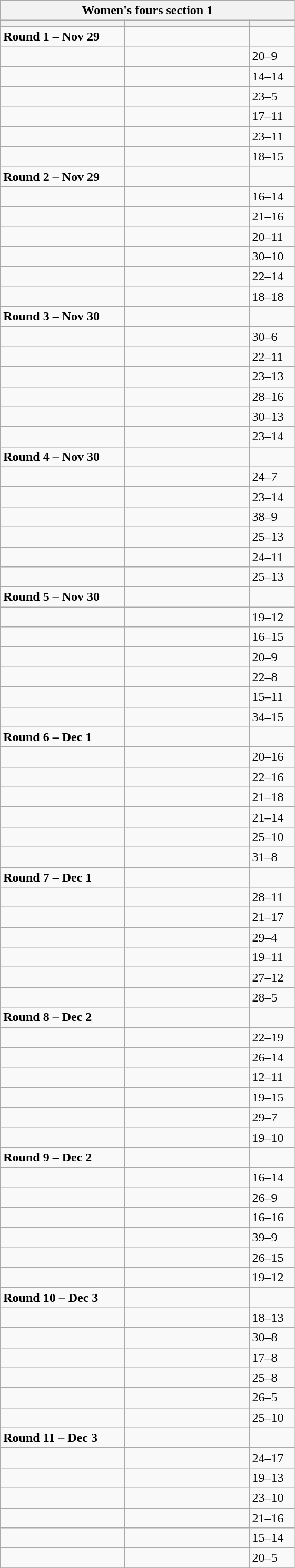<table class="wikitable">
<tr>
<th colspan="3">Women's fours section 1</th>
</tr>
<tr>
<th width=150></th>
<th width=150></th>
<th width=50></th>
</tr>
<tr>
<td><strong>Round 1 – Nov 29</strong></td>
<td></td>
<td></td>
</tr>
<tr>
<td></td>
<td></td>
<td>20–9</td>
</tr>
<tr>
<td></td>
<td></td>
<td>14–14</td>
</tr>
<tr>
<td></td>
<td></td>
<td>23–5</td>
</tr>
<tr>
<td></td>
<td></td>
<td>17–11</td>
</tr>
<tr>
<td></td>
<td></td>
<td>23–11</td>
</tr>
<tr>
<td></td>
<td></td>
<td>18–15</td>
</tr>
<tr>
<td><strong>Round 2 – Nov 29</strong></td>
<td></td>
<td></td>
</tr>
<tr>
<td></td>
<td></td>
<td>16–14</td>
</tr>
<tr>
<td></td>
<td></td>
<td>21–16</td>
</tr>
<tr>
<td></td>
<td></td>
<td>20–11</td>
</tr>
<tr>
<td></td>
<td></td>
<td>30–10</td>
</tr>
<tr>
<td></td>
<td></td>
<td>22–14</td>
</tr>
<tr>
<td></td>
<td></td>
<td>18–18</td>
</tr>
<tr>
<td><strong>Round 3 – Nov 30</strong></td>
<td></td>
<td></td>
</tr>
<tr>
<td></td>
<td></td>
<td>30–6</td>
</tr>
<tr>
<td></td>
<td></td>
<td>22–11</td>
</tr>
<tr>
<td></td>
<td></td>
<td>23–13</td>
</tr>
<tr>
<td></td>
<td></td>
<td>28–16</td>
</tr>
<tr>
<td></td>
<td></td>
<td>30–13</td>
</tr>
<tr>
<td></td>
<td></td>
<td>23–14</td>
</tr>
<tr>
<td><strong>Round 4 – Nov 30</strong></td>
<td></td>
<td></td>
</tr>
<tr>
<td></td>
<td></td>
<td>24–7</td>
</tr>
<tr>
<td></td>
<td></td>
<td>23–14</td>
</tr>
<tr>
<td></td>
<td></td>
<td>38–9</td>
</tr>
<tr>
<td></td>
<td></td>
<td>25–13</td>
</tr>
<tr>
<td></td>
<td></td>
<td>24–11</td>
</tr>
<tr>
<td></td>
<td></td>
<td>25–13</td>
</tr>
<tr>
<td><strong>Round 5 – Nov 30</strong></td>
<td></td>
<td></td>
</tr>
<tr>
<td></td>
<td></td>
<td>19–12</td>
</tr>
<tr>
<td></td>
<td></td>
<td>16–15</td>
</tr>
<tr>
<td></td>
<td></td>
<td>20–9</td>
</tr>
<tr>
<td></td>
<td></td>
<td>22–8</td>
</tr>
<tr>
<td></td>
<td></td>
<td>15–11</td>
</tr>
<tr>
<td></td>
<td></td>
<td>34–15</td>
</tr>
<tr>
<td><strong>Round 6  – Dec 1</strong></td>
<td></td>
<td></td>
</tr>
<tr>
<td></td>
<td></td>
<td>20–16</td>
</tr>
<tr>
<td></td>
<td></td>
<td>22–16</td>
</tr>
<tr>
<td></td>
<td></td>
<td>21–18</td>
</tr>
<tr>
<td></td>
<td></td>
<td>21–14</td>
</tr>
<tr>
<td></td>
<td></td>
<td>25–10</td>
</tr>
<tr>
<td></td>
<td></td>
<td>31–8</td>
</tr>
<tr>
<td><strong>Round 7 – Dec 1</strong></td>
<td></td>
<td></td>
</tr>
<tr>
<td></td>
<td></td>
<td>28–11</td>
</tr>
<tr>
<td></td>
<td></td>
<td>21–17</td>
</tr>
<tr>
<td></td>
<td></td>
<td>29–4</td>
</tr>
<tr>
<td></td>
<td></td>
<td>19–11</td>
</tr>
<tr>
<td></td>
<td></td>
<td>27–12</td>
</tr>
<tr>
<td></td>
<td></td>
<td>28–5</td>
</tr>
<tr>
<td><strong>Round 8 – Dec 2</strong></td>
<td></td>
<td></td>
</tr>
<tr>
<td></td>
<td></td>
<td>22–19</td>
</tr>
<tr>
<td></td>
<td></td>
<td>26–14</td>
</tr>
<tr>
<td></td>
<td></td>
<td>12–11</td>
</tr>
<tr>
<td></td>
<td></td>
<td>19–15</td>
</tr>
<tr>
<td></td>
<td></td>
<td>29–7</td>
</tr>
<tr>
<td></td>
<td></td>
<td>19–10</td>
</tr>
<tr>
<td><strong>Round 9 – Dec 2</strong></td>
<td></td>
<td></td>
</tr>
<tr>
<td></td>
<td></td>
<td>16–14</td>
</tr>
<tr>
<td></td>
<td></td>
<td>26–9</td>
</tr>
<tr>
<td></td>
<td></td>
<td>16–16</td>
</tr>
<tr>
<td></td>
<td></td>
<td>39–9</td>
</tr>
<tr>
<td></td>
<td></td>
<td>26–15</td>
</tr>
<tr>
<td></td>
<td></td>
<td>19–12</td>
</tr>
<tr>
<td><strong>Round 10 – Dec 3</strong></td>
<td></td>
<td></td>
</tr>
<tr>
<td></td>
<td></td>
<td>18–13</td>
</tr>
<tr>
<td></td>
<td></td>
<td>30–8</td>
</tr>
<tr>
<td></td>
<td></td>
<td>17–8</td>
</tr>
<tr>
<td></td>
<td></td>
<td>25–8</td>
</tr>
<tr>
<td></td>
<td></td>
<td>26–5</td>
</tr>
<tr>
<td></td>
<td></td>
<td>25–10</td>
</tr>
<tr>
<td><strong>Round 11 – Dec 3</strong></td>
<td></td>
<td></td>
</tr>
<tr>
<td></td>
<td></td>
<td>24–17</td>
</tr>
<tr>
<td></td>
<td></td>
<td>19–13</td>
</tr>
<tr>
<td></td>
<td></td>
<td>23–10</td>
</tr>
<tr>
<td></td>
<td></td>
<td>21–16</td>
</tr>
<tr>
<td></td>
<td></td>
<td>15–14</td>
</tr>
<tr>
<td></td>
<td></td>
<td>20–5</td>
</tr>
<tr>
</tr>
</table>
